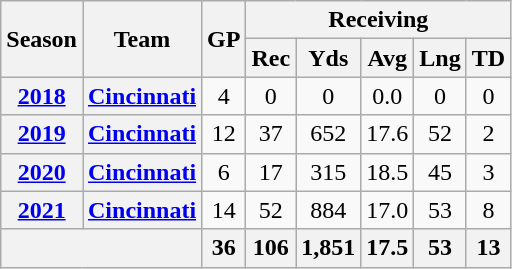<table class="wikitable" style="text-align:center;">
<tr>
<th rowspan="2">Season</th>
<th rowspan="2">Team</th>
<th rowspan="2">GP</th>
<th colspan="5">Receiving</th>
</tr>
<tr>
<th>Rec</th>
<th>Yds</th>
<th>Avg</th>
<th>Lng</th>
<th>TD</th>
</tr>
<tr>
<th><a href='#'>2018</a></th>
<th><a href='#'>Cincinnati</a></th>
<td>4</td>
<td>0</td>
<td>0</td>
<td>0.0</td>
<td>0</td>
<td>0</td>
</tr>
<tr>
<th><a href='#'>2019</a></th>
<th><a href='#'>Cincinnati</a></th>
<td>12</td>
<td>37</td>
<td>652</td>
<td>17.6</td>
<td>52</td>
<td>2</td>
</tr>
<tr>
<th><a href='#'>2020</a></th>
<th><a href='#'>Cincinnati</a></th>
<td>6</td>
<td>17</td>
<td>315</td>
<td>18.5</td>
<td>45</td>
<td>3</td>
</tr>
<tr>
<th><a href='#'>2021</a></th>
<th><a href='#'>Cincinnati</a></th>
<td>14</td>
<td>52</td>
<td>884</td>
<td>17.0</td>
<td>53</td>
<td>8</td>
</tr>
<tr>
<th colspan="2"></th>
<th>36</th>
<th>106</th>
<th>1,851</th>
<th>17.5</th>
<th>53</th>
<th>13</th>
</tr>
</table>
